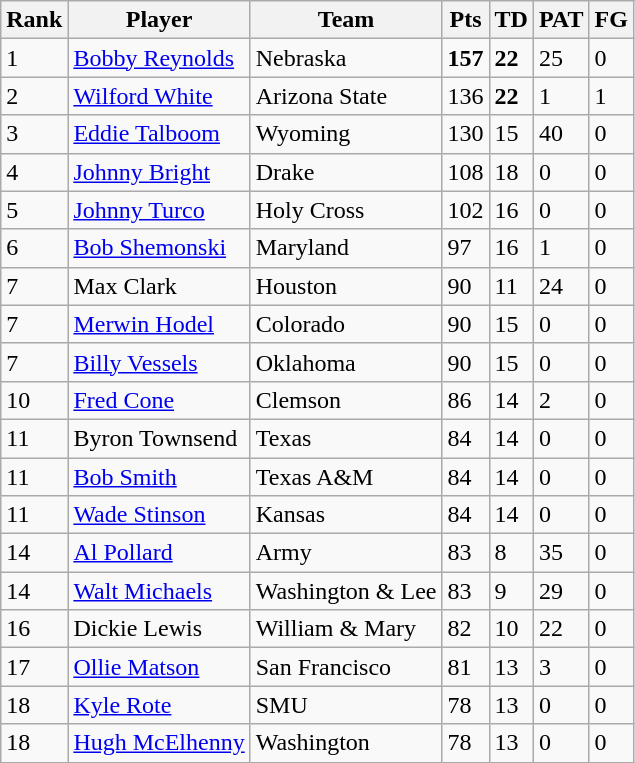<table class="wikitable sortable">
<tr>
<th>Rank</th>
<th>Player</th>
<th>Team</th>
<th>Pts</th>
<th>TD</th>
<th>PAT</th>
<th>FG</th>
</tr>
<tr>
<td>1</td>
<td><a href='#'>Bobby Reynolds</a></td>
<td>Nebraska</td>
<td><strong>157</strong></td>
<td><strong>22</strong></td>
<td>25</td>
<td>0</td>
</tr>
<tr>
<td>2</td>
<td><a href='#'>Wilford White</a></td>
<td>Arizona State</td>
<td>136</td>
<td><strong>22</strong></td>
<td>1</td>
<td>1</td>
</tr>
<tr>
<td>3</td>
<td><a href='#'>Eddie Talboom</a></td>
<td>Wyoming</td>
<td>130</td>
<td>15</td>
<td>40</td>
<td>0</td>
</tr>
<tr>
<td>4</td>
<td><a href='#'>Johnny Bright</a></td>
<td>Drake</td>
<td>108</td>
<td>18</td>
<td>0</td>
<td>0</td>
</tr>
<tr>
<td>5</td>
<td><a href='#'>Johnny Turco</a></td>
<td>Holy Cross</td>
<td>102</td>
<td>16</td>
<td>0</td>
<td>0</td>
</tr>
<tr>
<td>6</td>
<td><a href='#'>Bob Shemonski</a></td>
<td>Maryland</td>
<td>97</td>
<td>16</td>
<td>1</td>
<td>0</td>
</tr>
<tr>
<td>7</td>
<td>Max Clark</td>
<td>Houston</td>
<td>90</td>
<td>11</td>
<td>24</td>
<td>0</td>
</tr>
<tr>
<td>7</td>
<td><a href='#'>Merwin Hodel</a></td>
<td>Colorado</td>
<td>90</td>
<td>15</td>
<td>0</td>
<td>0</td>
</tr>
<tr>
<td>7</td>
<td><a href='#'>Billy Vessels</a></td>
<td>Oklahoma</td>
<td>90</td>
<td>15</td>
<td>0</td>
<td>0</td>
</tr>
<tr>
<td>10</td>
<td><a href='#'>Fred Cone</a></td>
<td>Clemson</td>
<td>86</td>
<td>14</td>
<td>2</td>
<td>0</td>
</tr>
<tr>
<td>11</td>
<td>Byron Townsend</td>
<td>Texas</td>
<td>84</td>
<td>14</td>
<td>0</td>
<td>0</td>
</tr>
<tr>
<td>11</td>
<td><a href='#'>Bob Smith</a></td>
<td>Texas A&M</td>
<td>84</td>
<td>14</td>
<td>0</td>
<td>0</td>
</tr>
<tr>
<td>11</td>
<td><a href='#'>Wade Stinson</a></td>
<td>Kansas</td>
<td>84</td>
<td>14</td>
<td>0</td>
<td>0</td>
</tr>
<tr>
<td>14</td>
<td><a href='#'>Al Pollard</a></td>
<td>Army</td>
<td>83</td>
<td>8</td>
<td>35</td>
<td>0</td>
</tr>
<tr>
<td>14</td>
<td><a href='#'>Walt Michaels</a></td>
<td>Washington & Lee</td>
<td>83</td>
<td>9</td>
<td>29</td>
<td>0</td>
</tr>
<tr>
<td>16</td>
<td>Dickie Lewis</td>
<td>William & Mary</td>
<td>82</td>
<td>10</td>
<td>22</td>
<td>0</td>
</tr>
<tr>
<td>17</td>
<td><a href='#'>Ollie Matson</a></td>
<td>San Francisco</td>
<td>81</td>
<td>13</td>
<td>3</td>
<td>0</td>
</tr>
<tr>
<td>18</td>
<td><a href='#'>Kyle Rote</a></td>
<td>SMU</td>
<td>78</td>
<td>13</td>
<td>0</td>
<td>0</td>
</tr>
<tr>
<td>18</td>
<td><a href='#'>Hugh McElhenny</a></td>
<td>Washington</td>
<td>78</td>
<td>13</td>
<td>0</td>
<td>0</td>
</tr>
</table>
